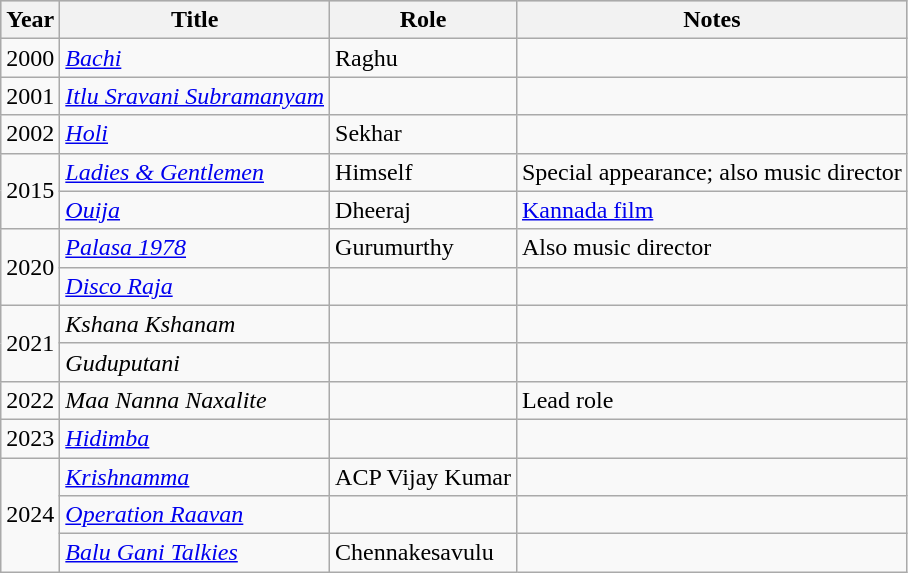<table class="wikitable sortable plainrowheaders">
<tr style="background:#ccc; text-align:center;">
<th scope="col">Year</th>
<th scope="col">Title</th>
<th scope="col">Role</th>
<th scope="col">Notes</th>
</tr>
<tr>
<td>2000</td>
<td><em><a href='#'>Bachi</a></em></td>
<td>Raghu</td>
<td></td>
</tr>
<tr>
<td>2001</td>
<td><em><a href='#'>Itlu Sravani Subramanyam</a></em></td>
<td></td>
</tr>
<tr>
<td>2002</td>
<td><em><a href='#'>Holi</a></em></td>
<td>Sekhar</td>
<td></td>
</tr>
<tr>
<td rowspan="2">2015</td>
<td><em><a href='#'>Ladies & Gentlemen</a></em></td>
<td>Himself</td>
<td>Special appearance; also music director</td>
</tr>
<tr>
<td><em><a href='#'>Ouija</a></em></td>
<td>Dheeraj</td>
<td><a href='#'>Kannada film</a></td>
</tr>
<tr>
<td rowspan="2">2020</td>
<td><em><a href='#'>Palasa 1978</a></em></td>
<td>Gurumurthy</td>
<td>Also music director</td>
</tr>
<tr>
<td><em><a href='#'>Disco Raja</a></em></td>
<td></td>
<td></td>
</tr>
<tr>
<td rowspan="2">2021</td>
<td><em>Kshana Kshanam</em></td>
<td></td>
</tr>
<tr>
<td><em>Guduputani</em></td>
<td></td>
<td></td>
</tr>
<tr>
<td>2022</td>
<td><em>Maa Nanna Naxalite</em></td>
<td></td>
<td>Lead role</td>
</tr>
<tr>
<td>2023</td>
<td><em><a href='#'>Hidimba</a></em></td>
<td></td>
<td></td>
</tr>
<tr>
<td rowspan="3">2024</td>
<td><em><a href='#'>Krishnamma</a></em></td>
<td>ACP Vijay Kumar</td>
<td></td>
</tr>
<tr>
<td><em><a href='#'>Operation Raavan</a></em></td>
<td></td>
<td></td>
</tr>
<tr>
<td><em><a href='#'>Balu Gani Talkies</a></em></td>
<td>Chennakesavulu</td>
<td></td>
</tr>
</table>
